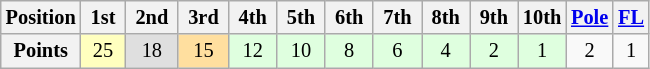<table class="wikitable" style="font-size:85%; text-align:center">
<tr>
<th>Position</th>
<th> <strong>1st</strong> </th>
<th> <strong>2nd</strong> </th>
<th> <strong>3rd</strong> </th>
<th> <strong>4th</strong> </th>
<th> <strong>5th</strong> </th>
<th> <strong>6th</strong> </th>
<th> <strong>7th</strong> </th>
<th> <strong>8th</strong> </th>
<th> <strong>9th</strong> </th>
<th><strong>10th</strong></th>
<th><strong><a href='#'>Pole</a></strong></th>
<th><strong><a href='#'>FL</a></strong></th>
</tr>
<tr>
<th>Points</th>
<td style="background:#ffffbf">25</td>
<td style="background:#dfdfdf">18</td>
<td style="background:#ffdf9f">15</td>
<td style="background:#dfffdf">12</td>
<td style="background:#dfffdf">10</td>
<td style="background:#dfffdf">8</td>
<td style="background:#dfffdf">6</td>
<td style="background:#dfffdf">4</td>
<td style="background:#dfffdf">2</td>
<td style="background:#dfffdf">1</td>
<td>2</td>
<td>1</td>
</tr>
</table>
